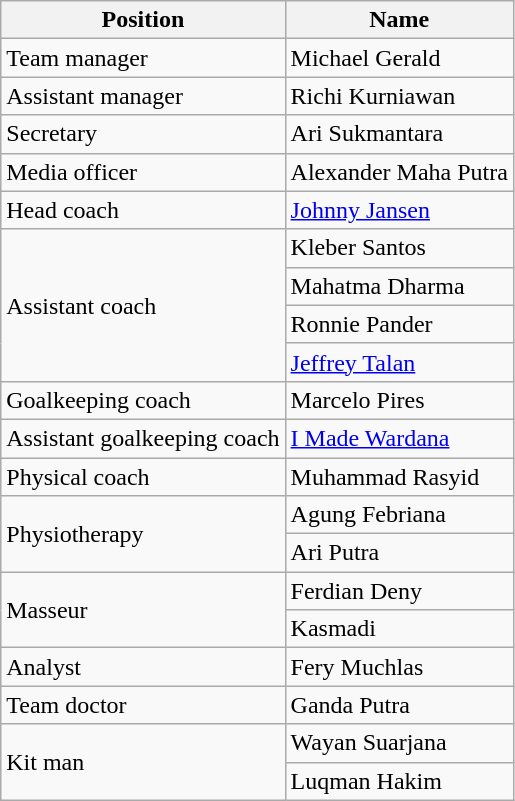<table class="wikitable">
<tr>
<th>Position</th>
<th>Name</th>
</tr>
<tr>
<td>Team manager</td>
<td> Michael Gerald</td>
</tr>
<tr>
<td>Assistant manager</td>
<td> Richi Kurniawan</td>
</tr>
<tr>
<td>Secretary</td>
<td> Ari Sukmantara</td>
</tr>
<tr>
<td>Media officer</td>
<td> Alexander Maha Putra</td>
</tr>
<tr>
<td>Head coach</td>
<td> <a href='#'>Johnny Jansen</a></td>
</tr>
<tr>
<td rowspan="4">Assistant coach</td>
<td> Kleber Santos</td>
</tr>
<tr>
<td> Mahatma Dharma</td>
</tr>
<tr>
<td> Ronnie Pander</td>
</tr>
<tr>
<td> <a href='#'>Jeffrey Talan</a></td>
</tr>
<tr>
<td>Goalkeeping coach</td>
<td> Marcelo Pires</td>
</tr>
<tr>
<td>Assistant goalkeeping coach</td>
<td> <a href='#'>I Made Wardana</a></td>
</tr>
<tr>
<td>Physical coach</td>
<td> Muhammad Rasyid</td>
</tr>
<tr>
<td rowspan="2">Physiotherapy</td>
<td> Agung Febriana</td>
</tr>
<tr>
<td> Ari Putra</td>
</tr>
<tr>
<td rowspan="2">Masseur</td>
<td> Ferdian Deny</td>
</tr>
<tr>
<td> Kasmadi</td>
</tr>
<tr>
<td>Analyst</td>
<td> Fery Muchlas</td>
</tr>
<tr>
<td>Team doctor</td>
<td> Ganda Putra</td>
</tr>
<tr>
<td rowspan="2">Kit man</td>
<td> Wayan Suarjana</td>
</tr>
<tr>
<td> Luqman Hakim</td>
</tr>
</table>
